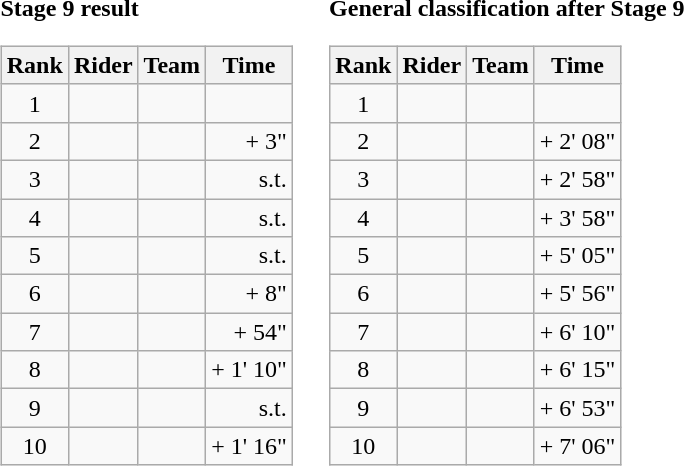<table>
<tr>
<td><strong>Stage 9 result</strong><br><table class="wikitable">
<tr>
<th scope="col">Rank</th>
<th scope="col">Rider</th>
<th scope="col">Team</th>
<th scope="col">Time</th>
</tr>
<tr>
<td style="text-align:center;">1</td>
<td></td>
<td></td>
<td style="text-align:right;"></td>
</tr>
<tr>
<td style="text-align:center;">2</td>
<td></td>
<td></td>
<td style="text-align:right;">+ 3"</td>
</tr>
<tr>
<td style="text-align:center;">3</td>
<td></td>
<td></td>
<td style="text-align:right;">s.t.</td>
</tr>
<tr>
<td style="text-align:center;">4</td>
<td></td>
<td></td>
<td style="text-align:right;">s.t.</td>
</tr>
<tr>
<td style="text-align:center;">5</td>
<td></td>
<td></td>
<td style="text-align:right;">s.t.</td>
</tr>
<tr>
<td style="text-align:center;">6</td>
<td></td>
<td></td>
<td style="text-align:right;">+ 8"</td>
</tr>
<tr>
<td style="text-align:center;">7</td>
<td></td>
<td></td>
<td style="text-align:right;">+ 54"</td>
</tr>
<tr>
<td style="text-align:center;">8</td>
<td></td>
<td></td>
<td style="text-align:right;">+ 1' 10"</td>
</tr>
<tr>
<td style="text-align:center;">9</td>
<td></td>
<td></td>
<td style="text-align:right;">s.t.</td>
</tr>
<tr>
<td style="text-align:center;">10</td>
<td></td>
<td></td>
<td style="text-align:right;">+ 1' 16"</td>
</tr>
</table>
</td>
<td></td>
<td><strong>General classification after Stage 9</strong><br><table class="wikitable">
<tr>
<th scope="col">Rank</th>
<th scope="col">Rider</th>
<th scope="col">Team</th>
<th scope="col">Time</th>
</tr>
<tr>
<td style="text-align:center;">1</td>
<td></td>
<td></td>
<td style="text-align:right;"></td>
</tr>
<tr>
<td style="text-align:center;">2</td>
<td></td>
<td></td>
<td style="text-align:right;">+ 2' 08"</td>
</tr>
<tr>
<td style="text-align:center;">3</td>
<td></td>
<td></td>
<td style="text-align:right;">+ 2' 58"</td>
</tr>
<tr>
<td style="text-align:center;">4</td>
<td></td>
<td></td>
<td style="text-align:right;">+ 3' 58"</td>
</tr>
<tr>
<td style="text-align:center;">5</td>
<td></td>
<td></td>
<td style="text-align:right;">+ 5' 05"</td>
</tr>
<tr>
<td style="text-align:center;">6</td>
<td></td>
<td></td>
<td style="text-align:right;">+ 5' 56"</td>
</tr>
<tr>
<td style="text-align:center;">7</td>
<td></td>
<td></td>
<td style="text-align:right;">+ 6' 10"</td>
</tr>
<tr>
<td style="text-align:center;">8</td>
<td></td>
<td></td>
<td style="text-align:right;">+ 6' 15"</td>
</tr>
<tr>
<td style="text-align:center;">9</td>
<td></td>
<td></td>
<td style="text-align:right;">+ 6' 53"</td>
</tr>
<tr>
<td style="text-align:center;">10</td>
<td></td>
<td></td>
<td style="text-align:right;">+ 7' 06"</td>
</tr>
</table>
</td>
</tr>
</table>
